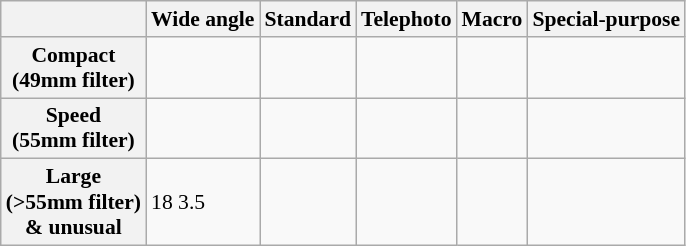<table class="wikitable" style="font-size:90%;">
<tr>
<th></th>
<th>Wide angle</th>
<th>Standard</th>
<th>Telephoto</th>
<th>Macro</th>
<th>Special-purpose</th>
</tr>
<tr>
<th>Compact<br>(49mm filter)</th>
<td></td>
<td></td>
<td></td>
<td></td>
<td></td>
</tr>
<tr>
<th>Speed<br>(55mm filter)</th>
<td></td>
<td></td>
<td></td>
<td></td>
<td></td>
</tr>
<tr>
<th>Large<br>(>55mm filter)<br>& unusual</th>
<td>18 3.5</td>
<td></td>
<td></td>
<td></td>
<td></td>
</tr>
</table>
